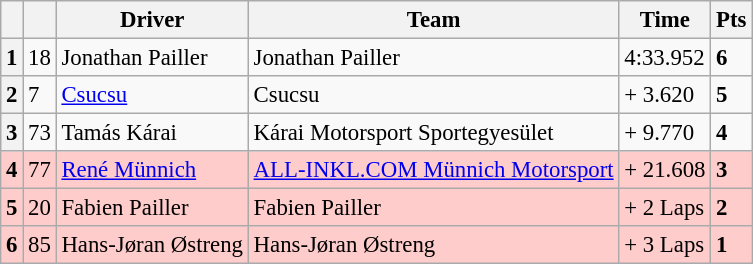<table class="wikitable" style="font-size:95%">
<tr>
<th></th>
<th></th>
<th>Driver</th>
<th>Team</th>
<th>Time</th>
<th>Pts</th>
</tr>
<tr>
<th>1</th>
<td>18</td>
<td> Jonathan Pailler</td>
<td>Jonathan Pailler</td>
<td>4:33.952</td>
<td><strong>6</strong></td>
</tr>
<tr>
<th>2</th>
<td>7</td>
<td> <a href='#'>Csucsu</a> </td>
<td>Csucsu</td>
<td>+ 3.620</td>
<td><strong>5</strong></td>
</tr>
<tr>
<th>3</th>
<td>73</td>
<td> Tamás Kárai</td>
<td>Kárai Motorsport Sportegyesület</td>
<td>+ 9.770</td>
<td><strong>4</strong></td>
</tr>
<tr>
<th style="background:#ffcccc;">4</th>
<td style="background:#ffcccc;">77</td>
<td style="background:#ffcccc;"> <a href='#'>René Münnich</a></td>
<td style="background:#ffcccc;"><a href='#'>ALL-INKL.COM Münnich Motorsport</a></td>
<td style="background:#ffcccc;">+ 21.608</td>
<td style="background:#ffcccc;"><strong>3</strong></td>
</tr>
<tr>
<th style="background:#ffcccc;">5</th>
<td style="background:#ffcccc;">20</td>
<td style="background:#ffcccc;"> Fabien Pailler</td>
<td style="background:#ffcccc;">Fabien Pailler</td>
<td style="background:#ffcccc;">+ 2 Laps</td>
<td style="background:#ffcccc;"><strong>2</strong></td>
</tr>
<tr>
<th style="background:#ffcccc;">6</th>
<td style="background:#ffcccc;">85</td>
<td style="background:#ffcccc;"> Hans-Jøran Østreng</td>
<td style="background:#ffcccc;">Hans-Jøran Østreng</td>
<td style="background:#ffcccc;">+ 3 Laps</td>
<td style="background:#ffcccc;"><strong>1</strong></td>
</tr>
</table>
